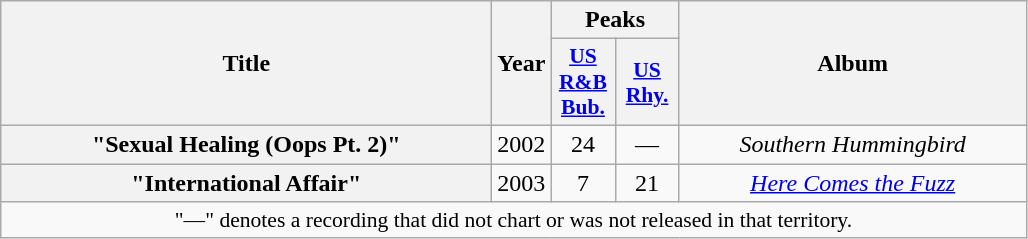<table class="wikitable plainrowheaders" style="text-align:center;">
<tr>
<th scope="col" rowspan="2" style="width:20em;">Title</th>
<th scope="col" rowspan="2">Year</th>
<th scope="col" colspan="2">Peaks</th>
<th scope="col" rowspan="2" style="width:14em;">Album</th>
</tr>
<tr>
<th scope="col" style="width:2.5em;font-size:90%;"><a href='#'>US<br>R&B<br>Bub.</a><br></th>
<th scope="col" style="width:2.5em;font-size:90%;"><a href='#'>US<br>Rhy.</a><br></th>
</tr>
<tr>
<th scope="row">"Sexual Healing (Oops Pt. 2)" <br> </th>
<td>2002</td>
<td>24</td>
<td>—</td>
<td><em>Southern Hummingbird</em></td>
</tr>
<tr>
<th scope="row">"International Affair" <br> </th>
<td>2003</td>
<td>7</td>
<td>21</td>
<td><em><a href='#'>Here Comes the Fuzz</a></em></td>
</tr>
<tr>
<td colspan="5" style="font-size:90%">"—" denotes a recording that did not chart or was not released in that territory.</td>
</tr>
</table>
